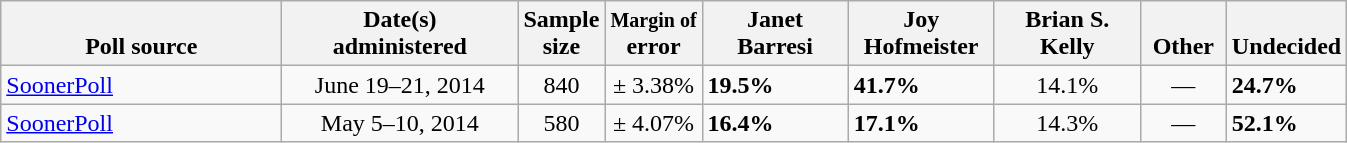<table class="wikitable">
<tr valign= bottom>
<th style="width:180px;">Poll source</th>
<th style="width:150px;">Date(s)<br>administered</th>
<th class=small>Sample<br>size</th>
<th class=small><small>Margin of</small><br>error</th>
<th style="width:90px;">Janet<br>Barresi</th>
<th style="width:90px;">Joy<br>Hofmeister</th>
<th style="width:90px;">Brian S.<br>Kelly</th>
<th style="width:50px;">Other</th>
<th style="width:50px;">Undecided</th>
</tr>
<tr>
<td><a href='#'>SoonerPoll</a></td>
<td align=center>June 19–21, 2014</td>
<td align=center>840</td>
<td align=center>± 3.38%</td>
<td><strong>19.5%</strong></td>
<td><strong>41.7%</strong></td>
<td align=center>14.1%</td>
<td align=center>—</td>
<td><strong>24.7%</strong></td>
</tr>
<tr>
<td><a href='#'>SoonerPoll</a></td>
<td align=center>May 5–10, 2014</td>
<td align=center>580</td>
<td align=center>± 4.07%</td>
<td><strong>16.4%</strong></td>
<td><strong>17.1%</strong></td>
<td align=center>14.3%</td>
<td align=center>—</td>
<td><strong>52.1%</strong></td>
</tr>
</table>
